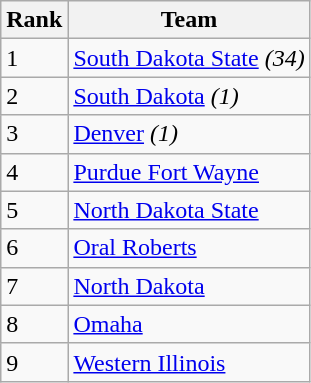<table class="wikitable">
<tr>
<th>Rank</th>
<th>Team</th>
</tr>
<tr>
<td>1</td>
<td><a href='#'>South Dakota State</a> <em>(34)</em></td>
</tr>
<tr>
<td>2</td>
<td><a href='#'>South Dakota</a>  <em>(1)</em></td>
</tr>
<tr>
<td>3</td>
<td><a href='#'>Denver</a> <em>(1)</em></td>
</tr>
<tr>
<td>4</td>
<td><a href='#'>Purdue Fort Wayne</a></td>
</tr>
<tr>
<td>5</td>
<td><a href='#'>North Dakota State</a></td>
</tr>
<tr>
<td>6</td>
<td><a href='#'>Oral Roberts</a></td>
</tr>
<tr>
<td>7</td>
<td><a href='#'>North Dakota</a></td>
</tr>
<tr>
<td>8</td>
<td><a href='#'>Omaha</a></td>
</tr>
<tr>
<td>9</td>
<td><a href='#'>Western Illinois</a></td>
</tr>
</table>
